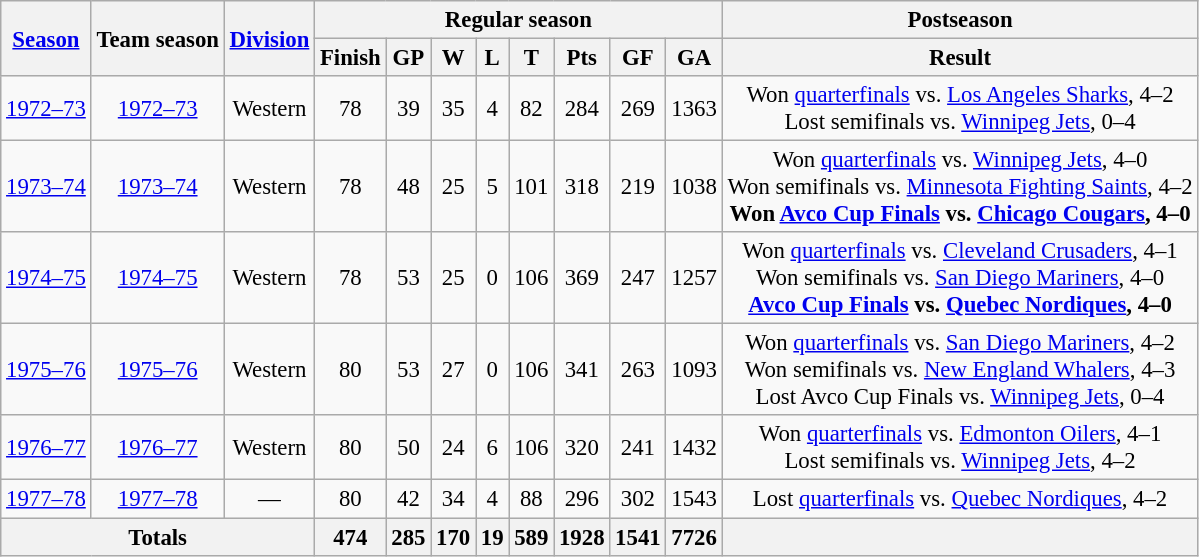<table class="wikitable" style="text-align:center; font-size:95%">
<tr>
<th rowspan="2"><a href='#'>Season</a></th>
<th rowspan="2">Team season</th>
<th rowspan="2"><a href='#'>Division</a></th>
<th colspan="8">Regular season</th>
<th>Postseason</th>
</tr>
<tr>
<th>Finish</th>
<th>GP</th>
<th>W</th>
<th>L</th>
<th>T</th>
<th>Pts</th>
<th>GF</th>
<th>GA</th>
<th>Result</th>
</tr>
<tr>
<td><a href='#'>1972–73</a></td>
<td><a href='#'>1972–73</a></td>
<td>Western</td>
<td>78</td>
<td>39</td>
<td>35</td>
<td>4</td>
<td>82</td>
<td>284</td>
<td>269</td>
<td>1363</td>
<td>Won <a href='#'>quarterfinals</a> vs. <a href='#'>Los Angeles Sharks</a>, 4–2<br>Lost semifinals vs. <a href='#'>Winnipeg Jets</a>, 0–4</td>
</tr>
<tr>
<td><a href='#'>1973–74</a></td>
<td><a href='#'>1973–74</a></td>
<td>Western</td>
<td>78</td>
<td>48</td>
<td>25</td>
<td>5</td>
<td>101</td>
<td>318</td>
<td>219</td>
<td>1038</td>
<td>Won <a href='#'>quarterfinals</a> vs. <a href='#'>Winnipeg Jets</a>, 4–0<br>Won semifinals vs. <a href='#'>Minnesota Fighting Saints</a>, 4–2<br><strong>Won <a href='#'>Avco Cup Finals</a> vs. <a href='#'>Chicago Cougars</a>, 4–0</strong></td>
</tr>
<tr>
<td><a href='#'>1974–75</a></td>
<td><a href='#'>1974–75</a></td>
<td>Western</td>
<td>78</td>
<td>53</td>
<td>25</td>
<td>0</td>
<td>106</td>
<td>369</td>
<td>247</td>
<td>1257</td>
<td>Won <a href='#'>quarterfinals</a> vs. <a href='#'>Cleveland Crusaders</a>, 4–1<br>Won semifinals vs. <a href='#'>San Diego Mariners</a>, 4–0<br><strong><a href='#'>Avco Cup Finals</a> vs. <a href='#'>Quebec Nordiques</a>, 4–0</strong></td>
</tr>
<tr>
<td><a href='#'>1975–76</a></td>
<td><a href='#'>1975–76</a></td>
<td>Western</td>
<td>80</td>
<td>53</td>
<td>27</td>
<td>0</td>
<td>106</td>
<td>341</td>
<td>263</td>
<td>1093</td>
<td>Won <a href='#'>quarterfinals</a> vs. <a href='#'>San Diego Mariners</a>, 4–2<br>Won semifinals vs. <a href='#'>New England Whalers</a>, 4–3<br>Lost Avco Cup Finals vs. <a href='#'>Winnipeg Jets</a>, 0–4</td>
</tr>
<tr>
<td><a href='#'>1976–77</a></td>
<td><a href='#'>1976–77</a></td>
<td>Western</td>
<td>80</td>
<td>50</td>
<td>24</td>
<td>6</td>
<td>106</td>
<td>320</td>
<td>241</td>
<td>1432</td>
<td>Won <a href='#'>quarterfinals</a> vs. <a href='#'>Edmonton Oilers</a>, 4–1<br>Lost semifinals vs. <a href='#'>Winnipeg Jets</a>, 4–2</td>
</tr>
<tr>
<td><a href='#'>1977–78</a></td>
<td><a href='#'>1977–78</a></td>
<td>—</td>
<td>80</td>
<td>42</td>
<td>34</td>
<td>4</td>
<td>88</td>
<td>296</td>
<td>302</td>
<td>1543</td>
<td>Lost <a href='#'>quarterfinals</a> vs. <a href='#'>Quebec Nordiques</a>, 4–2</td>
</tr>
<tr>
<th colspan="3">Totals</th>
<th>474</th>
<th>285</th>
<th>170</th>
<th>19</th>
<th>589</th>
<th>1928</th>
<th>1541</th>
<th>7726</th>
<th> </th>
</tr>
</table>
